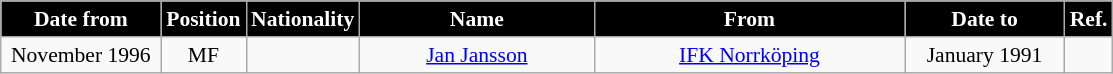<table class="wikitable" style="text-align:center; font-size:90%; ">
<tr>
<th style="background:#000000; color:white; width:100px;">Date from</th>
<th style="background:#000000; color:white; width:50px;">Position</th>
<th style="background:#000000; color:white; width:50px;">Nationality</th>
<th style="background:#000000; color:white; width:150px;">Name</th>
<th style="background:#000000; color:white; width:200px;">From</th>
<th style="background:#000000; color:white; width:100px;">Date to</th>
<th style="background:#000000; color:white; width:25px;">Ref.</th>
</tr>
<tr>
<td>November 1996</td>
<td>MF</td>
<td></td>
<td><a href='#'>Jan Jansson</a></td>
<td><a href='#'>IFK Norrköping</a></td>
<td>January 1991</td>
<td></td>
</tr>
</table>
